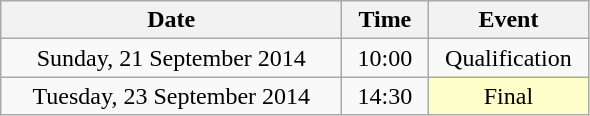<table class = "wikitable" style="text-align:center;">
<tr>
<th width=220>Date</th>
<th width=50>Time</th>
<th width=100>Event</th>
</tr>
<tr>
<td>Sunday, 21 September 2014</td>
<td>10:00</td>
<td>Qualification</td>
</tr>
<tr>
<td>Tuesday, 23 September 2014</td>
<td>14:30</td>
<td bgcolor=ffffcc>Final</td>
</tr>
</table>
